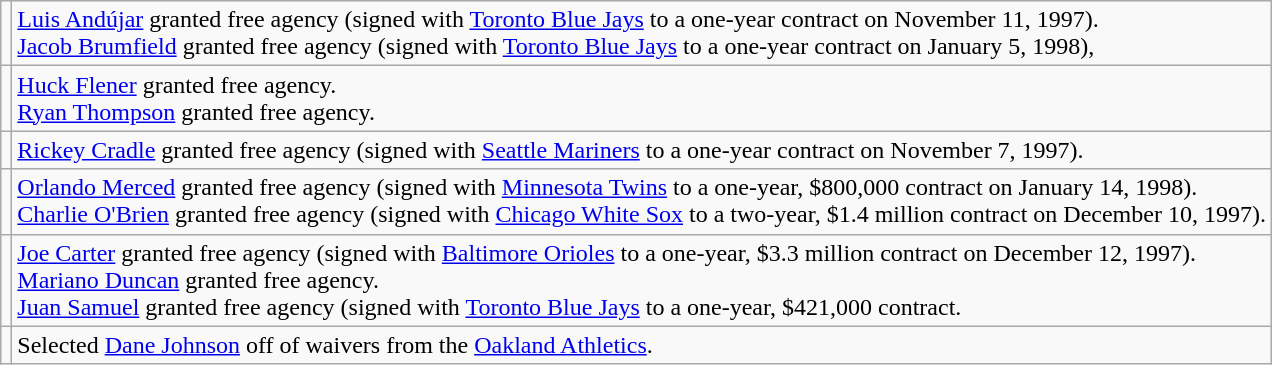<table class="wikitable">
<tr>
<td></td>
<td><a href='#'>Luis Andújar</a> granted free agency (signed with <a href='#'>Toronto Blue Jays</a> to a one-year contract on November 11, 1997). <br><a href='#'>Jacob Brumfield</a> granted free agency (signed with <a href='#'>Toronto Blue Jays</a> to a one-year contract on January 5, 1998),</td>
</tr>
<tr>
<td></td>
<td><a href='#'>Huck Flener</a> granted free agency. <br><a href='#'>Ryan Thompson</a> granted free agency.</td>
</tr>
<tr>
<td></td>
<td><a href='#'>Rickey Cradle</a> granted free agency (signed with <a href='#'>Seattle Mariners</a> to a one-year contract on November 7, 1997).</td>
</tr>
<tr>
<td></td>
<td><a href='#'>Orlando Merced</a> granted free agency (signed with <a href='#'>Minnesota Twins</a> to a one-year, $800,000 contract on January 14, 1998). <br><a href='#'>Charlie O'Brien</a> granted free agency (signed with <a href='#'>Chicago White Sox</a> to a two-year, $1.4 million contract on December 10, 1997).</td>
</tr>
<tr>
<td></td>
<td><a href='#'>Joe Carter</a> granted free agency (signed with <a href='#'>Baltimore Orioles</a> to a one-year, $3.3 million contract on December 12, 1997). <br><a href='#'>Mariano Duncan</a> granted free agency. <br><a href='#'>Juan Samuel</a> granted free agency (signed with <a href='#'>Toronto Blue Jays</a> to a one-year, $421,000 contract.</td>
</tr>
<tr>
<td></td>
<td>Selected <a href='#'>Dane Johnson</a> off of waivers from the <a href='#'>Oakland Athletics</a>.</td>
</tr>
</table>
